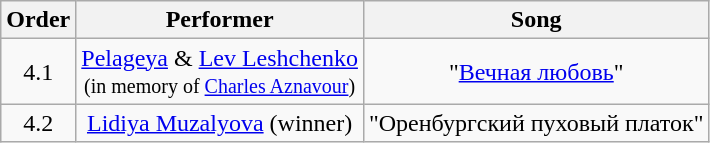<table class="wikitable" style="text-align:center;">
<tr>
<th>Order</th>
<th>Performer</th>
<th>Song</th>
</tr>
<tr>
<td>4.1</td>
<td><a href='#'>Pelageya</a> & <a href='#'>Lev Leshchenko</a> <br> <small>(in memory of <a href='#'>Charles Aznavour</a>)</small></td>
<td>"<a href='#'>Вечная любовь</a>"</td>
</tr>
<tr>
<td>4.2</td>
<td><a href='#'>Lidiya Muzalyova</a> (winner)</td>
<td>"Оренбургский пуховый платок"</td>
</tr>
</table>
